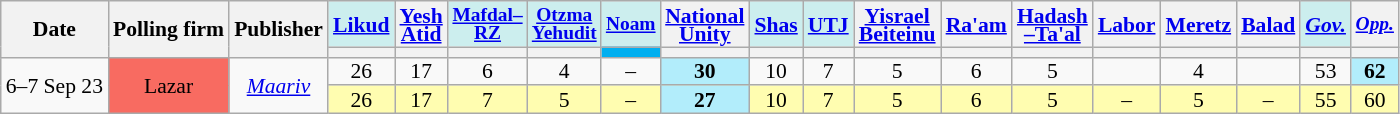<table class="wikitable sortable" style=text-align:center;font-size:90%;line-height:12px>
<tr>
<th rowspan=2>Date</th>
<th rowspan=2>Polling firm</th>
<th rowspan=2>Publisher</th>
<th style=background:#cee><a href='#'>Likud</a></th>
<th><a href='#'>Yesh<br>Atid</a></th>
<th style=background:#cee;font-size:90%><a href='#'>Mafdal–<br>RZ</a></th>
<th style=background:#cee;font-size:90%><a href='#'>Otzma<br>Yehudit</a></th>
<th style=background:#cee;font-size:90%><a href='#'>Noam</a></th>
<th><a href='#'>National<br>Unity</a></th>
<th style=background:#cee><a href='#'>Shas</a></th>
<th style=background:#cee><a href='#'>UTJ</a></th>
<th><a href='#'>Yisrael<br>Beiteinu</a></th>
<th><a href='#'>Ra'am</a></th>
<th><a href='#'>Hadash<br>–Ta'al</a></th>
<th><a href='#'>Labor</a></th>
<th><a href='#'>Meretz</a></th>
<th><a href='#'>Balad</a></th>
<th style=background:#cee><a href='#'><em>Gov.</em></a></th>
<th style=font-size:90%><a href='#'><em>Opp.</em></a></th>
</tr>
<tr>
<th style=background:></th>
<th style=background:></th>
<th style=background:></th>
<th style=background:></th>
<th style=background:#01AFF0></th>
<th style=background:></th>
<th style=background:></th>
<th style=background:></th>
<th style=background:></th>
<th style=background:></th>
<th style=background:></th>
<th style=background:></th>
<th style=background:></th>
<th style=background:></th>
<th style=background:></th>
<th style=background:></th>
</tr>
<tr>
<td rowspan=2 data-sort-value=2023-09-07>6–7 Sep 23</td>
<td rowspan=2 style=background:#F86B61>Lazar</td>
<td rowspan=2><em><a href='#'>Maariv</a></em></td>
<td>26					</td>
<td>17					</td>
<td>6					</td>
<td>4					</td>
<td>–					</td>
<td style=background:#B2EDFB><strong>30</strong>	</td>
<td>10					</td>
<td>7					</td>
<td>5					</td>
<td>6					</td>
<td>5					</td>
<td>	</td>
<td>4					</td>
<td>	</td>
<td>53					</td>
<td style=background:#B2EDFB><strong>62</strong>	</td>
</tr>
<tr style=background:#fffdb0>
<td>26					</td>
<td>17					</td>
<td>7					</td>
<td>5					</td>
<td>–					</td>
<td style=background:#B2EDFB><strong>27</strong>	</td>
<td>10					</td>
<td>7					</td>
<td>5					</td>
<td>6					</td>
<td>5					</td>
<td>–					</td>
<td>5					</td>
<td>–					</td>
<td>55					</td>
<td>60					</td>
</tr>
</table>
